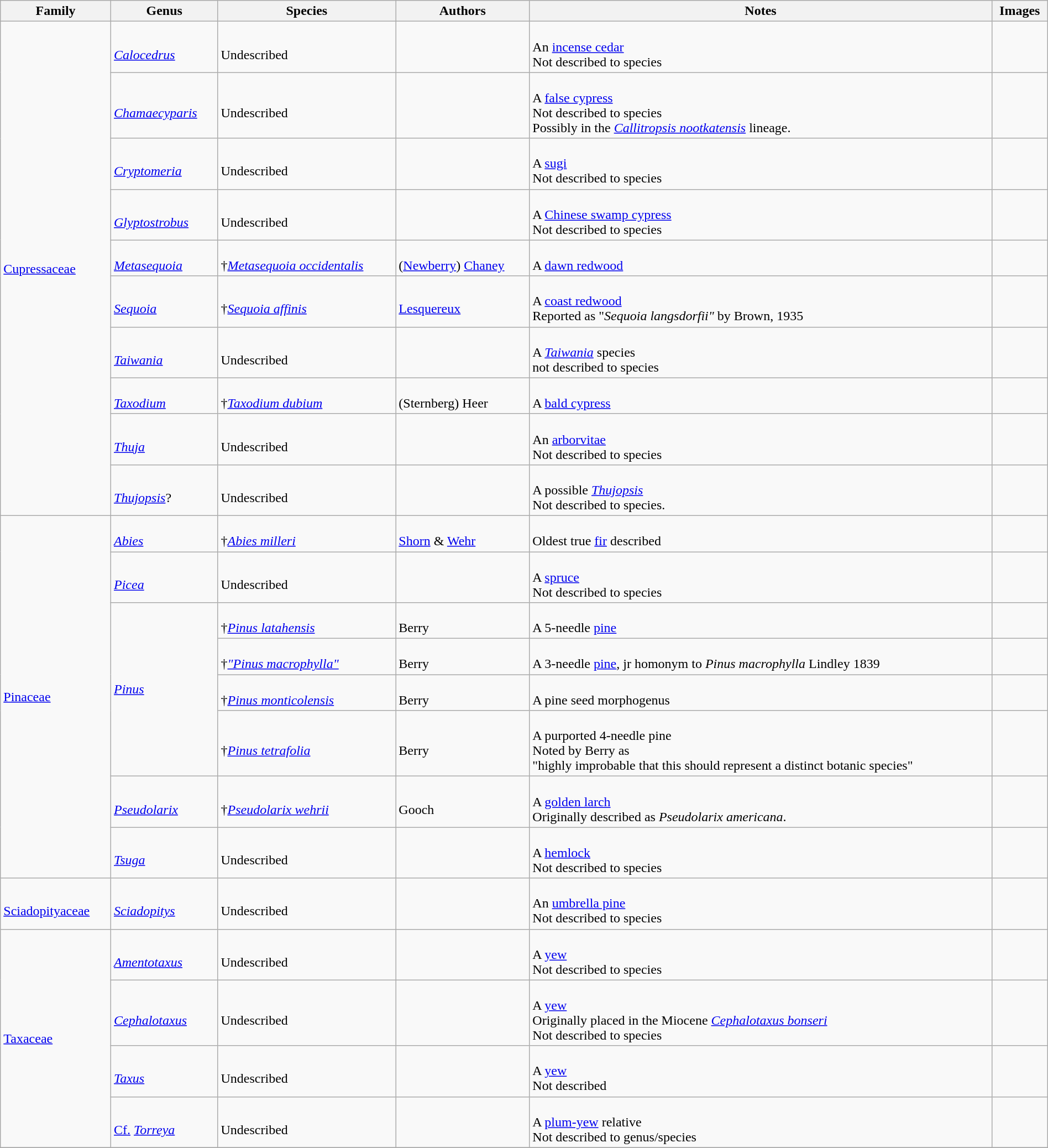<table class="wikitable sortable"  style="margin:auto; width:100%;">
<tr>
<th>Family</th>
<th>Genus</th>
<th>Species</th>
<th>Authors</th>
<th>Notes</th>
<th>Images</th>
</tr>
<tr>
<td rowspan=10><a href='#'>Cupressaceae</a></td>
<td><br><em><a href='#'>Calocedrus</a></em></td>
<td><br>Undescribed</td>
<td></td>
<td><br>An <a href='#'>incense cedar</a><br>Not described to species</td>
<td></td>
</tr>
<tr>
<td><br><em><a href='#'>Chamaecyparis</a></em></td>
<td><br>Undescribed</td>
<td></td>
<td><br>A <a href='#'>false cypress</a><br>Not described to species<br>Possibly in the <em><a href='#'>Callitropsis nootkatensis</a></em> lineage.</td>
<td></td>
</tr>
<tr>
<td><br><em><a href='#'>Cryptomeria</a></em></td>
<td><br>Undescribed</td>
<td></td>
<td><br>A <a href='#'>sugi</a><br>Not described to species</td>
<td></td>
</tr>
<tr>
<td><br><em><a href='#'>Glyptostrobus</a></em></td>
<td><br>Undescribed</td>
<td></td>
<td><br>A <a href='#'>Chinese swamp cypress</a><br>Not described to species</td>
<td></td>
</tr>
<tr>
<td><br><em><a href='#'>Metasequoia</a></em></td>
<td><br>†<em><a href='#'>Metasequoia occidentalis</a></em></td>
<td><br>(<a href='#'>Newberry</a>) <a href='#'>Chaney</a></td>
<td><br>A <a href='#'>dawn redwood</a></td>
<td><br></td>
</tr>
<tr>
<td><br><em><a href='#'>Sequoia</a></em></td>
<td><br>†<em><a href='#'>Sequoia affinis</a></em></td>
<td><br><a href='#'>Lesquereux</a></td>
<td><br>A <a href='#'>coast redwood</a><br> Reported as "<em>Sequoia langsdorfii"</em> by Brown, 1935</td>
<td><br></td>
</tr>
<tr>
<td><br><em><a href='#'>Taiwania</a></em></td>
<td><br>Undescribed</td>
<td></td>
<td><br>A <em><a href='#'>Taiwania</a></em> species<br>not described to species</td>
<td></td>
</tr>
<tr>
<td><br><em><a href='#'>Taxodium</a></em></td>
<td><br>†<em><a href='#'>Taxodium dubium</a></em></td>
<td><br>(Sternberg) Heer</td>
<td><br>A <a href='#'>bald cypress</a></td>
<td></td>
</tr>
<tr>
<td><br><em><a href='#'>Thuja</a></em></td>
<td><br>Undescribed</td>
<td></td>
<td><br>An <a href='#'>arborvitae</a><br>Not described to species</td>
<td></td>
</tr>
<tr>
<td><br><em><a href='#'>Thujopsis</a></em>?</td>
<td><br>Undescribed</td>
<td></td>
<td><br>A possible <em><a href='#'>Thujopsis</a></em><br>Not described to species.</td>
<td></td>
</tr>
<tr>
<td rowspan=8><a href='#'>Pinaceae</a></td>
<td><br><em><a href='#'>Abies</a></em></td>
<td><br>†<em><a href='#'>Abies milleri</a></em></td>
<td><br><a href='#'>Shorn</a> & <a href='#'>Wehr</a></td>
<td><br>Oldest true <a href='#'>fir</a> described</td>
<td><br></td>
</tr>
<tr>
<td><br><em><a href='#'>Picea</a></em></td>
<td><br>Undescribed</td>
<td></td>
<td><br>A <a href='#'>spruce</a><br> Not described to species</td>
<td></td>
</tr>
<tr>
<td rowspan=4><em><a href='#'>Pinus</a></em></td>
<td><br>†<em><a href='#'>Pinus latahensis</a></em></td>
<td><br>Berry</td>
<td><br>A 5-needle <a href='#'>pine</a></td>
<td><br></td>
</tr>
<tr>
<td><br>†<em><a href='#'>"Pinus macrophylla"</a></em></td>
<td><br>Berry</td>
<td><br>A 3-needle <a href='#'>pine</a>, jr homonym to <em>Pinus macrophylla</em> Lindley 1839</td>
<td><br></td>
</tr>
<tr>
<td><br>†<em><a href='#'>Pinus monticolensis</a></em></td>
<td><br>Berry</td>
<td><br>A pine seed morphogenus</td>
<td><br></td>
</tr>
<tr>
<td><br>†<em><a href='#'>Pinus tetrafolia</a></em></td>
<td><br>Berry</td>
<td><br>A purported 4-needle pine<br> Noted by Berry as <br>"highly improbable that this should represent a distinct botanic species"</td>
<td><br></td>
</tr>
<tr>
<td><br><em><a href='#'>Pseudolarix</a></em></td>
<td><br>†<em><a href='#'>Pseudolarix wehrii</a></em></td>
<td><br>Gooch</td>
<td><br>A <a href='#'>golden larch</a><br> Originally described as <em>Pseudolarix americana</em>.</td>
<td><br></td>
</tr>
<tr>
<td><br><em><a href='#'>Tsuga</a></em></td>
<td><br>Undescribed</td>
<td></td>
<td><br>A <a href='#'>hemlock</a><br>Not described to species</td>
<td></td>
</tr>
<tr>
<td><br><a href='#'>Sciadopityaceae</a></td>
<td><br><em><a href='#'>Sciadopitys</a></em></td>
<td><br>Undescribed</td>
<td></td>
<td><br>An <a href='#'>umbrella pine</a><br> Not described to species</td>
<td><br></td>
</tr>
<tr>
<td rowspan=4><a href='#'>Taxaceae</a></td>
<td><br><em><a href='#'>Amentotaxus</a></em></td>
<td><br>Undescribed</td>
<td></td>
<td><br>A <a href='#'>yew</a><br> Not described to species</td>
<td><br></td>
</tr>
<tr>
<td><br><em><a href='#'>Cephalotaxus</a></em></td>
<td><br>Undescribed</td>
<td></td>
<td><br>A <a href='#'>yew</a><br>Originally placed in the Miocene <em><a href='#'>Cephalotaxus bonseri</a></em><br> Not described to species</td>
<td></td>
</tr>
<tr>
<td><br><em><a href='#'>Taxus</a></em></td>
<td><br>Undescribed</td>
<td></td>
<td><br>A <a href='#'>yew</a><br>Not described</td>
<td></td>
</tr>
<tr>
<td><br><a href='#'>Cf.</a> <em><a href='#'>Torreya</a></em></td>
<td><br>Undescribed</td>
<td></td>
<td><br>A <a href='#'>plum-yew</a> relative<br> Not described to genus/species</td>
<td></td>
</tr>
<tr>
</tr>
</table>
